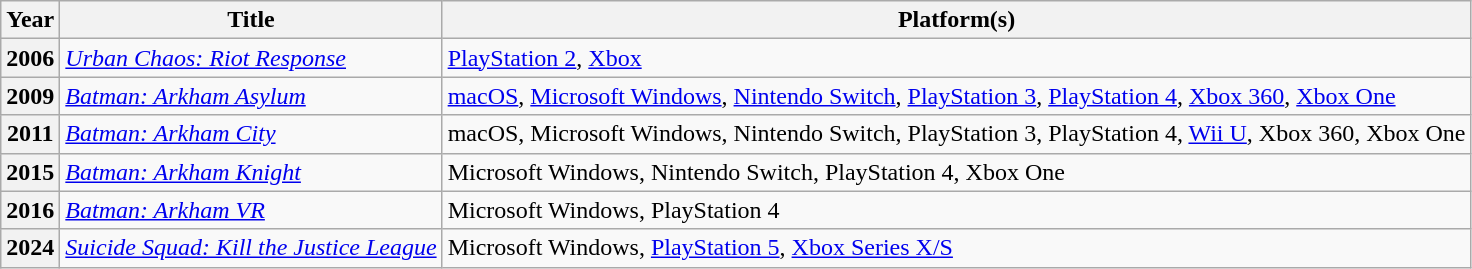<table class="wikitable sortable plainrowheaders">
<tr>
<th scope="col">Year</th>
<th scope="col">Title</th>
<th scope="col">Platform(s)</th>
</tr>
<tr>
<th scope="row">2006</th>
<td><em><a href='#'>Urban Chaos: Riot Response</a></em></td>
<td><a href='#'>PlayStation 2</a>, <a href='#'>Xbox</a></td>
</tr>
<tr>
<th scope="row">2009</th>
<td><em><a href='#'>Batman: Arkham Asylum</a></em></td>
<td><a href='#'>macOS</a>, <a href='#'>Microsoft Windows</a>, <a href='#'>Nintendo Switch</a>, <a href='#'>PlayStation 3</a>, <a href='#'>PlayStation 4</a>, <a href='#'>Xbox 360</a>, <a href='#'>Xbox One</a></td>
</tr>
<tr>
<th scope="row">2011</th>
<td><em><a href='#'>Batman: Arkham City</a></em></td>
<td>macOS, Microsoft Windows, Nintendo Switch, PlayStation 3, PlayStation 4, <a href='#'>Wii U</a>, Xbox 360, Xbox One</td>
</tr>
<tr>
<th scope="row">2015</th>
<td><em><a href='#'>Batman: Arkham Knight</a></em></td>
<td>Microsoft Windows, Nintendo Switch, PlayStation 4, Xbox One</td>
</tr>
<tr>
<th scope="row">2016</th>
<td><em><a href='#'>Batman: Arkham VR</a></em></td>
<td>Microsoft Windows, PlayStation 4</td>
</tr>
<tr>
<th scope="row">2024</th>
<td><em><a href='#'>Suicide Squad: Kill the Justice League</a></em></td>
<td>Microsoft Windows, <a href='#'>PlayStation 5</a>, <a href='#'>Xbox Series X/S</a></td>
</tr>
</table>
